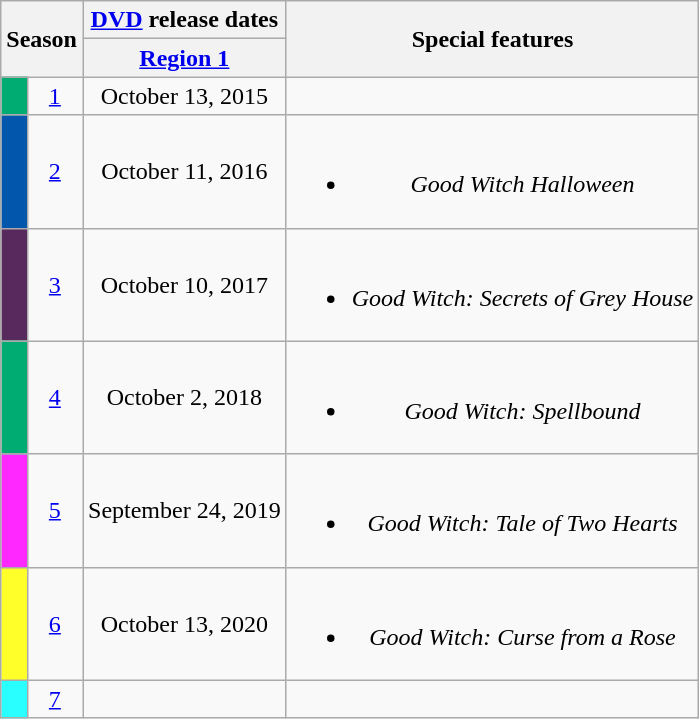<table class="wikitable plainrowheaders" style="text-align:center">
<tr>
<th colspan="2" rowspan="2">Season</th>
<th><a href='#'>DVD</a> release dates</th>
<th rowspan="2">Special features</th>
</tr>
<tr>
<th><a href='#'>Region 1</a></th>
</tr>
<tr>
<td style="background:#00AC72;"></td>
<td><a href='#'>1</a></td>
<td>October 13, 2015</td>
<td></td>
</tr>
<tr>
<td style="background:#0257AC;"></td>
<td><a href='#'>2</a></td>
<td>October 11, 2016</td>
<td><br><ul><li><em>Good Witch Halloween</em></li></ul></td>
</tr>
<tr>
<td style="background:#58295C;"></td>
<td><a href='#'>3</a></td>
<td>October 10, 2017</td>
<td><br><ul><li><em>Good Witch: Secrets of Grey House</em></li></ul></td>
</tr>
<tr>
<td style="background:#00AC72;"></td>
<td><a href='#'>4</a></td>
<td>October 2, 2018</td>
<td><br><ul><li><em>Good Witch: Spellbound</em></li></ul></td>
</tr>
<tr>
<td style="background:#FF29FF;"></td>
<td><a href='#'>5</a></td>
<td>September 24, 2019</td>
<td><br><ul><li><em>Good Witch: Tale of Two Hearts</em></li></ul></td>
</tr>
<tr>
<td style="background:#FFFF29;"></td>
<td><a href='#'>6</a></td>
<td>October 13, 2020</td>
<td><br><ul><li><em>Good Witch: Curse from a Rose</em></li></ul></td>
</tr>
<tr>
<td style="background:#29FFFF;"></td>
<td><a href='#'>7</a></td>
<td></td>
<td></td>
</tr>
</table>
